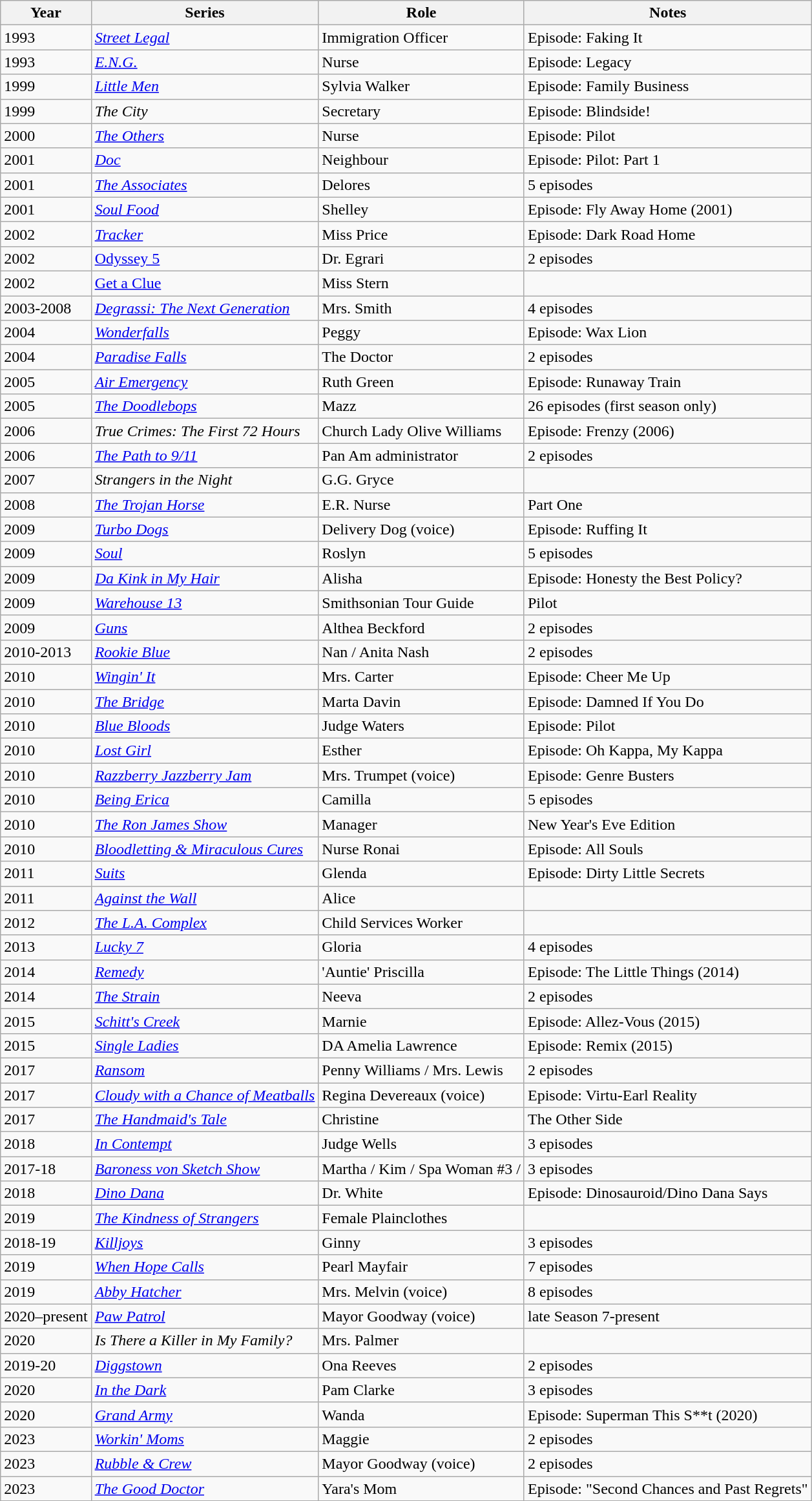<table class="wikitable sortable">
<tr>
<th>Year</th>
<th>Series</th>
<th>Role</th>
<th class="unsortable">Notes</th>
</tr>
<tr>
<td>1993</td>
<td><em><a href='#'>Street Legal</a></em></td>
<td>Immigration Officer</td>
<td>Episode: Faking It</td>
</tr>
<tr>
<td>1993</td>
<td><em><a href='#'>E.N.G.</a></em></td>
<td>Nurse</td>
<td>Episode: Legacy</td>
</tr>
<tr>
<td>1999</td>
<td><em><a href='#'>Little Men</a></em></td>
<td>Sylvia Walker</td>
<td>Episode: Family Business</td>
</tr>
<tr>
<td>1999</td>
<td data-sort-value="City, The"><em>The City</em></td>
<td>Secretary</td>
<td>Episode: Blindside!</td>
</tr>
<tr>
<td>2000</td>
<td data-sort-value="Others, The"><em><a href='#'>The Others</a></em></td>
<td>Nurse</td>
<td>Episode: Pilot</td>
</tr>
<tr>
<td>2001</td>
<td><em><a href='#'>Doc</a></em></td>
<td>Neighbour</td>
<td>Episode: Pilot: Part 1</td>
</tr>
<tr>
<td>2001</td>
<td data-sort-value="Associates, The"><em><a href='#'>The Associates</a></em></td>
<td>Delores</td>
<td>5 episodes</td>
</tr>
<tr>
<td>2001</td>
<td><em><a href='#'>Soul Food</a></em></td>
<td>Shelley</td>
<td>Episode: Fly Away Home (2001)</td>
</tr>
<tr>
<td>2002</td>
<td><em><a href='#'>Tracker</a></em></td>
<td>Miss Price</td>
<td>Episode: Dark Road Home</td>
</tr>
<tr>
<td>2002</td>
<td><a href='#'>Odyssey 5</a></td>
<td>Dr. Egrari</td>
<td>2 episodes</td>
</tr>
<tr>
<td>2002</td>
<td><a href='#'>Get a Clue</a></td>
<td>Miss Stern</td>
<td></td>
</tr>
<tr>
<td>2003-2008</td>
<td><em><a href='#'>Degrassi: The Next Generation</a></em></td>
<td>Mrs. Smith</td>
<td>4 episodes</td>
</tr>
<tr>
<td>2004</td>
<td><em><a href='#'>Wonderfalls</a></em></td>
<td>Peggy</td>
<td>Episode: Wax Lion</td>
</tr>
<tr>
<td>2004</td>
<td><em><a href='#'>Paradise Falls</a></em></td>
<td>The Doctor</td>
<td>2 episodes</td>
</tr>
<tr>
<td>2005</td>
<td><em><a href='#'>Air Emergency</a></em></td>
<td>Ruth Green</td>
<td>Episode: Runaway Train</td>
</tr>
<tr>
<td>2005</td>
<td data-sort-value="Doodlebops, The"><em><a href='#'>The Doodlebops</a></em></td>
<td>Mazz</td>
<td>26 episodes (first season only)</td>
</tr>
<tr>
<td>2006</td>
<td><em>True Crimes: The First 72 Hours</em></td>
<td>Church Lady Olive Williams</td>
<td>Episode: Frenzy (2006)</td>
</tr>
<tr>
<td>2006</td>
<td data-sort-value="Path to 9/11, The"><em><a href='#'>The Path to 9/11</a></em></td>
<td>Pan Am administrator</td>
<td>2 episodes</td>
</tr>
<tr>
<td>2007</td>
<td><em>Strangers in the Night</em></td>
<td>G.G. Gryce</td>
<td></td>
</tr>
<tr>
<td>2008</td>
<td data-sort-value="Trojan Horse, The"><em><a href='#'>The Trojan Horse</a></em></td>
<td>E.R. Nurse</td>
<td>Part One</td>
</tr>
<tr>
<td>2009</td>
<td><em><a href='#'>Turbo Dogs</a></em></td>
<td>Delivery Dog (voice)</td>
<td>Episode: Ruffing It</td>
</tr>
<tr>
<td>2009</td>
<td><em><a href='#'>Soul</a></em></td>
<td>Roslyn</td>
<td>5 episodes</td>
</tr>
<tr>
<td>2009</td>
<td><em><a href='#'>Da Kink in My Hair</a></em></td>
<td>Alisha</td>
<td>Episode: Honesty the Best Policy?</td>
</tr>
<tr>
<td>2009</td>
<td><em><a href='#'>Warehouse 13</a></em></td>
<td>Smithsonian Tour Guide</td>
<td>Pilot</td>
</tr>
<tr>
<td>2009</td>
<td><em><a href='#'>Guns</a></em></td>
<td>Althea Beckford</td>
<td>2 episodes</td>
</tr>
<tr>
<td>2010-2013</td>
<td><em><a href='#'>Rookie Blue</a></em></td>
<td>Nan / Anita Nash</td>
<td>2 episodes</td>
</tr>
<tr>
<td>2010</td>
<td><em><a href='#'>Wingin' It</a></em></td>
<td>Mrs. Carter</td>
<td>Episode: Cheer Me Up</td>
</tr>
<tr>
<td>2010</td>
<td data-sort-value="Bridge, The"><em><a href='#'>The Bridge</a></em></td>
<td>Marta Davin</td>
<td>Episode: Damned If You Do</td>
</tr>
<tr>
<td>2010</td>
<td><em><a href='#'>Blue Bloods</a></em></td>
<td>Judge Waters</td>
<td>Episode: Pilot</td>
</tr>
<tr>
<td>2010</td>
<td><em><a href='#'>Lost Girl</a></em></td>
<td>Esther</td>
<td>Episode: Oh Kappa, My Kappa</td>
</tr>
<tr>
<td>2010</td>
<td><em><a href='#'>Razzberry Jazzberry Jam</a></em></td>
<td>Mrs. Trumpet (voice)</td>
<td>Episode: Genre Busters</td>
</tr>
<tr>
<td>2010</td>
<td><em><a href='#'>Being Erica</a></em></td>
<td>Camilla</td>
<td>5 episodes</td>
</tr>
<tr>
<td>2010</td>
<td data-sort-value="Ron James Show, The"><em><a href='#'>The Ron James Show</a></em></td>
<td>Manager</td>
<td>New Year's Eve Edition</td>
</tr>
<tr>
<td>2010</td>
<td><em><a href='#'>Bloodletting & Miraculous Cures</a></em></td>
<td>Nurse Ronai</td>
<td>Episode: All Souls</td>
</tr>
<tr>
<td>2011</td>
<td><em><a href='#'>Suits</a></em></td>
<td>Glenda</td>
<td>Episode: Dirty Little Secrets</td>
</tr>
<tr>
<td>2011</td>
<td><em><a href='#'>Against the Wall</a></em></td>
<td>Alice</td>
<td></td>
</tr>
<tr>
<td>2012</td>
<td data-sort-value="L.A. Complex, The"><em><a href='#'>The L.A. Complex</a></em></td>
<td>Child Services Worker</td>
<td></td>
</tr>
<tr>
<td>2013</td>
<td><em><a href='#'>Lucky 7</a></em></td>
<td>Gloria</td>
<td>4 episodes</td>
</tr>
<tr>
<td>2014</td>
<td><em><a href='#'>Remedy</a></em></td>
<td>'Auntie' Priscilla</td>
<td>Episode: The Little Things (2014)</td>
</tr>
<tr>
<td>2014</td>
<td data-sort-value="Strain, The"><em><a href='#'>The Strain</a></em></td>
<td>Neeva</td>
<td>2 episodes</td>
</tr>
<tr>
<td>2015</td>
<td><em><a href='#'>Schitt's Creek</a></em></td>
<td>Marnie</td>
<td>Episode: Allez-Vous (2015)</td>
</tr>
<tr>
<td>2015</td>
<td><em><a href='#'>Single Ladies</a></em></td>
<td>DA Amelia Lawrence</td>
<td>Episode: Remix (2015)</td>
</tr>
<tr>
<td>2017</td>
<td><em><a href='#'>Ransom</a></em></td>
<td>Penny Williams / Mrs. Lewis</td>
<td>2 episodes</td>
</tr>
<tr>
<td>2017</td>
<td><em><a href='#'>Cloudy with a Chance of Meatballs</a></em></td>
<td>Regina Devereaux (voice)</td>
<td>Episode: Virtu-Earl Reality</td>
</tr>
<tr>
<td>2017</td>
<td data-sort-value="Handmaid's Tale, The"><em><a href='#'>The Handmaid's Tale</a></em></td>
<td>Christine</td>
<td>The Other Side</td>
</tr>
<tr>
<td>2018</td>
<td><em><a href='#'>In Contempt</a></em></td>
<td>Judge Wells</td>
<td>3 episodes</td>
</tr>
<tr>
<td>2017-18</td>
<td><em><a href='#'>Baroness von Sketch Show</a></em></td>
<td>Martha / Kim / Spa Woman #3 /</td>
<td>3 episodes</td>
</tr>
<tr>
<td>2018</td>
<td><em><a href='#'>Dino Dana</a></em></td>
<td>Dr. White</td>
<td>Episode: Dinosauroid/Dino Dana Says</td>
</tr>
<tr>
<td>2019</td>
<td data-sort-value="Kindness of Strangers, The"><em><a href='#'>The Kindness of Strangers</a></em></td>
<td>Female Plainclothes</td>
<td></td>
</tr>
<tr>
<td>2018-19</td>
<td><em><a href='#'>Killjoys</a></em></td>
<td>Ginny</td>
<td>3 episodes</td>
</tr>
<tr>
<td>2019</td>
<td><em><a href='#'>When Hope Calls</a></em></td>
<td>Pearl Mayfair</td>
<td>7 episodes</td>
</tr>
<tr>
<td>2019</td>
<td><em><a href='#'>Abby Hatcher</a></em></td>
<td>Mrs. Melvin (voice)</td>
<td>8 episodes</td>
</tr>
<tr>
<td>2020–present</td>
<td><em><a href='#'>Paw Patrol</a></em></td>
<td>Mayor Goodway (voice)</td>
<td>late Season 7-present</td>
</tr>
<tr>
<td>2020</td>
<td><em>Is There a Killer in My Family?</em></td>
<td>Mrs. Palmer</td>
<td></td>
</tr>
<tr>
<td>2019-20</td>
<td><em><a href='#'>Diggstown</a></em></td>
<td>Ona Reeves</td>
<td>2 episodes</td>
</tr>
<tr>
<td>2020</td>
<td><em><a href='#'>In the Dark</a></em></td>
<td>Pam Clarke</td>
<td>3 episodes</td>
</tr>
<tr>
<td>2020</td>
<td><em><a href='#'>Grand Army</a></em></td>
<td>Wanda</td>
<td>Episode: Superman This S**t (2020)</td>
</tr>
<tr>
<td>2023</td>
<td><em><a href='#'>Workin' Moms</a></em></td>
<td>Maggie</td>
<td>2 episodes</td>
</tr>
<tr>
<td>2023</td>
<td><em><a href='#'>Rubble & Crew</a></em></td>
<td>Mayor Goodway (voice)</td>
<td>2 episodes</td>
</tr>
<tr>
<td>2023</td>
<td data-sort-value="Good Doctor, The"><em><a href='#'>The Good Doctor</a></em></td>
<td>Yara's Mom</td>
<td>Episode: "Second Chances and Past Regrets"</td>
</tr>
<tr>
</tr>
</table>
